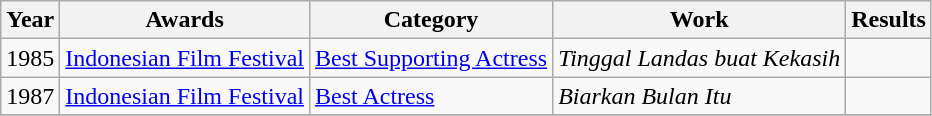<table class="wikitable">
<tr>
<th>Year</th>
<th>Awards</th>
<th>Category</th>
<th>Work</th>
<th>Results</th>
</tr>
<tr>
<td>1985</td>
<td><a href='#'>Indonesian Film Festival</a></td>
<td><a href='#'>Best Supporting Actress</a></td>
<td><em>Tinggal Landas buat Kekasih</em></td>
<td></td>
</tr>
<tr>
<td>1987</td>
<td><a href='#'>Indonesian Film Festival</a></td>
<td><a href='#'>Best Actress</a></td>
<td><em>Biarkan Bulan Itu</em></td>
<td></td>
</tr>
<tr>
</tr>
</table>
